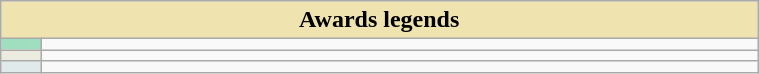<table class="wikitable" style="width:40%">
<tr>
<th colspan="2" style="background-color:#EFE4B0;">Awards legends</th>
</tr>
<tr>
<td style="background-color:#9FDFBF;width:20px;"></td>
<td></td>
</tr>
<tr>
<td style="background-color:#EBEBE0;width:20px;"></td>
<td></td>
</tr>
<tr>
<td style="background-color:#E0EAEA;width:20px;"></td>
<td></td>
</tr>
</table>
